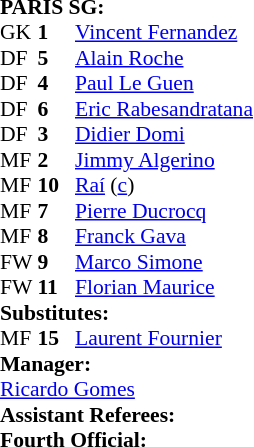<table style=font-size:90% cellspacing=0 cellpadding=0>
<tr>
<td colspan=4><strong>PARIS SG:</strong></td>
</tr>
<tr>
<th width=25></th>
<th width=25></th>
</tr>
<tr>
<td>GK</td>
<td><strong>1</strong></td>
<td> <a href='#'>Vincent Fernandez</a></td>
</tr>
<tr>
<td>DF</td>
<td><strong>5</strong></td>
<td> <a href='#'>Alain Roche</a></td>
</tr>
<tr>
<td>DF</td>
<td><strong>4</strong></td>
<td> <a href='#'>Paul Le Guen</a></td>
</tr>
<tr>
<td>DF</td>
<td><strong>6</strong></td>
<td> <a href='#'>Eric Rabesandratana</a></td>
</tr>
<tr>
<td>DF</td>
<td><strong>3</strong></td>
<td> <a href='#'>Didier Domi</a></td>
</tr>
<tr>
<td>MF</td>
<td><strong>2</strong></td>
<td> <a href='#'>Jimmy Algerino</a></td>
</tr>
<tr>
<td>MF</td>
<td><strong>10</strong></td>
<td> <a href='#'>Raí</a> (<a href='#'>c</a>)</td>
</tr>
<tr>
<td>MF</td>
<td><strong>7</strong></td>
<td> <a href='#'>Pierre Ducrocq</a></td>
</tr>
<tr>
<td>MF</td>
<td><strong>8</strong></td>
<td> <a href='#'>Franck Gava</a></td>
</tr>
<tr>
<td>FW</td>
<td><strong>9</strong></td>
<td> <a href='#'>Marco Simone</a></td>
</tr>
<tr>
<td>FW</td>
<td><strong>11</strong></td>
<td> <a href='#'>Florian Maurice</a></td>
<td></td>
<td></td>
</tr>
<tr>
<td colspan=3><strong>Substitutes:</strong></td>
</tr>
<tr>
<td>MF</td>
<td><strong>15</strong></td>
<td> <a href='#'>Laurent Fournier</a></td>
<td></td>
<td></td>
</tr>
<tr>
<td colspan=3><strong>Manager:</strong></td>
</tr>
<tr>
<td colspan=4> <a href='#'>Ricardo Gomes</a><br><strong>Assistant Referees:</strong><br>
<strong>Fourth Official:</strong><br></td>
</tr>
</table>
